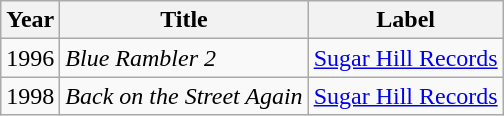<table class="wikitable">
<tr>
<th>Year</th>
<th>Title</th>
<th>Label</th>
</tr>
<tr>
<td style="text-align:center;">1996</td>
<td align="left"><em>Blue Rambler 2</em></td>
<td align="left"><a href='#'>Sugar Hill Records</a></td>
</tr>
<tr>
<td style="text-align:center;">1998</td>
<td align="left"><em>Back on the Street Again</em></td>
<td align="left"><a href='#'>Sugar Hill Records</a></td>
</tr>
</table>
